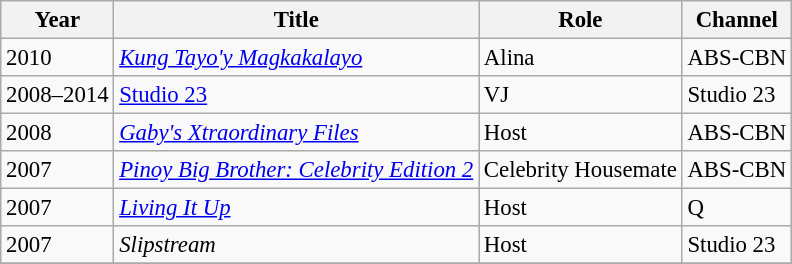<table class="wikitable" style="font-size: 95%;">
<tr>
<th>Year</th>
<th>Title</th>
<th>Role</th>
<th>Channel</th>
</tr>
<tr>
<td>2010</td>
<td><em><a href='#'>Kung Tayo'y Magkakalayo</a></em></td>
<td>Alina</td>
<td>ABS-CBN</td>
</tr>
<tr>
<td>2008–2014</td>
<td><a href='#'>Studio 23</a></td>
<td>VJ</td>
<td>Studio 23</td>
</tr>
<tr>
<td>2008</td>
<td><em><a href='#'>Gaby's Xtraordinary Files</a></em></td>
<td>Host</td>
<td>ABS-CBN</td>
</tr>
<tr>
<td>2007</td>
<td><em><a href='#'>Pinoy Big Brother: Celebrity Edition 2</a></em></td>
<td>Celebrity Housemate</td>
<td>ABS-CBN</td>
</tr>
<tr>
<td>2007</td>
<td><a href='#'><em>Living It Up</em></a></td>
<td>Host</td>
<td>Q</td>
</tr>
<tr>
<td>2007</td>
<td><em>Slipstream</em></td>
<td>Host</td>
<td>Studio 23</td>
</tr>
<tr>
</tr>
</table>
